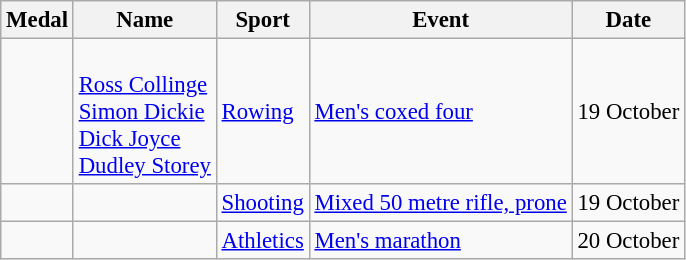<table class="wikitable sortable" style="font-size: 95%;">
<tr>
<th>Medal</th>
<th>Name</th>
<th>Sport</th>
<th>Event</th>
<th>Date</th>
</tr>
<tr>
<td></td>
<td><br><a href='#'>Ross Collinge</a><br><a href='#'>Simon Dickie</a><br><a href='#'>Dick Joyce</a><br><a href='#'>Dudley Storey</a></td>
<td><a href='#'>Rowing</a></td>
<td><a href='#'>Men's coxed four</a></td>
<td>19 October</td>
</tr>
<tr>
<td></td>
<td></td>
<td><a href='#'>Shooting</a></td>
<td><a href='#'>Mixed 50 metre rifle, prone</a></td>
<td>19 October</td>
</tr>
<tr>
<td></td>
<td></td>
<td><a href='#'>Athletics</a></td>
<td><a href='#'>Men's marathon</a></td>
<td>20 October</td>
</tr>
</table>
